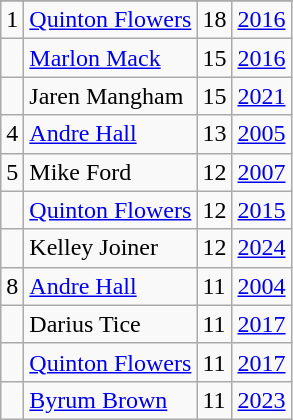<table class="wikitable">
<tr>
</tr>
<tr>
<td>1</td>
<td><a href='#'>Quinton Flowers</a></td>
<td>18</td>
<td><a href='#'>2016</a></td>
</tr>
<tr>
<td></td>
<td><a href='#'>Marlon Mack</a></td>
<td>15</td>
<td><a href='#'>2016</a></td>
</tr>
<tr>
<td></td>
<td>Jaren Mangham</td>
<td>15</td>
<td><a href='#'>2021</a></td>
</tr>
<tr>
<td>4</td>
<td><a href='#'>Andre Hall</a></td>
<td>13</td>
<td><a href='#'>2005</a></td>
</tr>
<tr>
<td>5</td>
<td>Mike Ford</td>
<td>12</td>
<td><a href='#'>2007</a></td>
</tr>
<tr>
<td></td>
<td><a href='#'>Quinton Flowers</a></td>
<td>12</td>
<td><a href='#'>2015</a></td>
</tr>
<tr>
<td></td>
<td>Kelley Joiner</td>
<td>12</td>
<td><a href='#'>2024</a></td>
</tr>
<tr>
<td>8</td>
<td><a href='#'>Andre Hall</a></td>
<td>11</td>
<td><a href='#'>2004</a></td>
</tr>
<tr>
<td></td>
<td>Darius Tice</td>
<td>11</td>
<td><a href='#'>2017</a></td>
</tr>
<tr>
<td></td>
<td><a href='#'>Quinton Flowers</a></td>
<td>11</td>
<td><a href='#'>2017</a></td>
</tr>
<tr>
<td></td>
<td><a href='#'>Byrum Brown</a></td>
<td>11</td>
<td><a href='#'>2023</a></td>
</tr>
</table>
